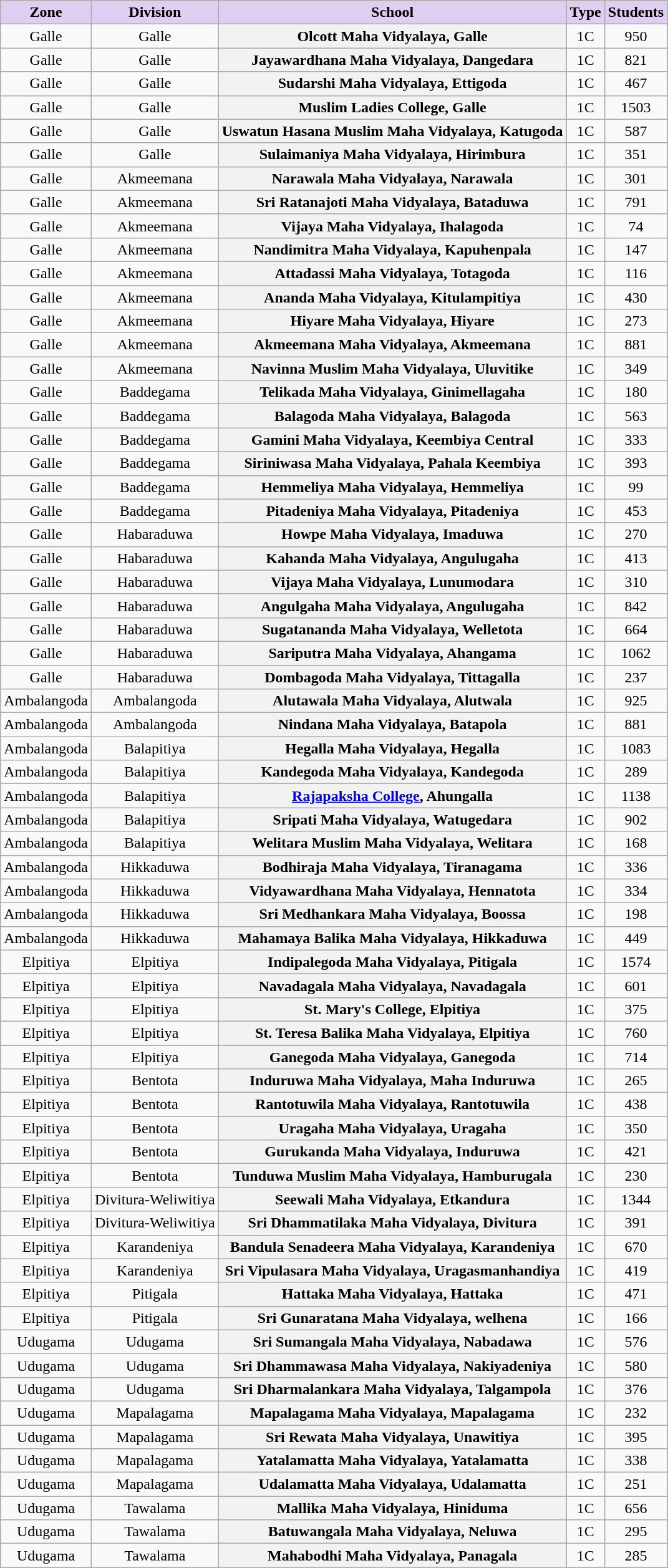<table class="wikitable sortable" style="text-align:center; font-size:100%">
<tr valign=bottom>
<th style="background-color:#E0CEF2;">Zone</th>
<th style="background-color:#E0CEF2;">Division</th>
<th style="background-color:#E0CEF2;">School</th>
<th style="background-color:#E0CEF2;">Type</th>
<th style="background-color:#E0CEF2;">Students</th>
</tr>
<tr>
<td>Galle</td>
<td>Galle</td>
<th>Olcott Maha Vidyalaya, Galle</th>
<td>1C</td>
<td>950</td>
</tr>
<tr>
<td>Galle</td>
<td>Galle</td>
<th>Jayawardhana Maha Vidyalaya, Dangedara</th>
<td>1C</td>
<td>821</td>
</tr>
<tr>
<td>Galle</td>
<td>Galle</td>
<th>Sudarshi Maha Vidyalaya, Ettigoda</th>
<td>1C</td>
<td>467</td>
</tr>
<tr>
<td>Galle</td>
<td>Galle</td>
<th>Muslim Ladies College, Galle</th>
<td>1C</td>
<td>1503</td>
</tr>
<tr>
<td>Galle</td>
<td>Galle</td>
<th>Uswatun Hasana Muslim Maha Vidyalaya, Katugoda</th>
<td>1C</td>
<td>587</td>
</tr>
<tr>
<td>Galle</td>
<td>Galle</td>
<th>Sulaimaniya Maha Vidyalaya, Hirimbura</th>
<td>1C</td>
<td>351</td>
</tr>
<tr>
<td>Galle</td>
<td>Akmeemana</td>
<th>Narawala Maha Vidyalaya, Narawala</th>
<td>1C</td>
<td>301</td>
</tr>
<tr>
<td>Galle</td>
<td>Akmeemana</td>
<th>Sri Ratanajoti Maha Vidyalaya, Bataduwa</th>
<td>1C</td>
<td>791</td>
</tr>
<tr>
<td>Galle</td>
<td>Akmeemana</td>
<th>Vijaya Maha Vidyalaya, Ihalagoda</th>
<td>1C</td>
<td>74</td>
</tr>
<tr>
<td>Galle</td>
<td>Akmeemana</td>
<th>Nandimitra Maha Vidyalaya, Kapuhenpala</th>
<td>1C</td>
<td>147</td>
</tr>
<tr>
<td>Galle</td>
<td>Akmeemana</td>
<th>Attadassi Maha Vidyalaya, Totagoda</th>
<td>1C</td>
<td>116</td>
</tr>
<tr>
</tr>
<tr>
<td>Galle</td>
<td>Akmeemana</td>
<th>Ananda Maha Vidyalaya, Kitulampitiya</th>
<td>1C</td>
<td>430</td>
</tr>
<tr>
<td>Galle</td>
<td>Akmeemana</td>
<th>Hiyare Maha Vidyalaya, Hiyare</th>
<td>1C</td>
<td>273</td>
</tr>
<tr>
<td>Galle</td>
<td>Akmeemana</td>
<th>Akmeemana Maha Vidyalaya, Akmeemana</th>
<td>1C</td>
<td>881</td>
</tr>
<tr>
<td>Galle</td>
<td>Akmeemana</td>
<th>Navinna Muslim Maha Vidyalaya, Uluvitike</th>
<td>1C</td>
<td>349</td>
</tr>
<tr>
<td>Galle</td>
<td>Baddegama</td>
<th>Telikada Maha Vidyalaya, Ginimellagaha</th>
<td>1C</td>
<td>180</td>
</tr>
<tr>
<td>Galle</td>
<td>Baddegama</td>
<th>Balagoda Maha Vidyalaya, Balagoda</th>
<td>1C</td>
<td>563</td>
</tr>
<tr>
<td>Galle</td>
<td>Baddegama</td>
<th>Gamini Maha Vidyalaya, Keembiya Central</th>
<td>1C</td>
<td>333</td>
</tr>
<tr>
<td>Galle</td>
<td>Baddegama</td>
<th>Siriniwasa Maha Vidyalaya, Pahala Keembiya</th>
<td>1C</td>
<td>393</td>
</tr>
<tr>
<td>Galle</td>
<td>Baddegama</td>
<th>Hemmeliya Maha Vidyalaya, Hemmeliya</th>
<td>1C</td>
<td>99</td>
</tr>
<tr>
<td>Galle</td>
<td>Baddegama</td>
<th>Pitadeniya Maha Vidyalaya, Pitadeniya</th>
<td>1C</td>
<td>453</td>
</tr>
<tr>
<td>Galle</td>
<td>Habaraduwa</td>
<th>Howpe Maha Vidyalaya, Imaduwa</th>
<td>1C</td>
<td>270</td>
</tr>
<tr>
<td>Galle</td>
<td>Habaraduwa</td>
<th>Kahanda Maha Vidyalaya, Angulugaha</th>
<td>1C</td>
<td>413</td>
</tr>
<tr>
<td>Galle</td>
<td>Habaraduwa</td>
<th>Vijaya Maha Vidyalaya, Lunumodara</th>
<td>1C</td>
<td>310</td>
</tr>
<tr>
<td>Galle</td>
<td>Habaraduwa</td>
<th>Angulgaha Maha Vidyalaya, Angulugaha</th>
<td>1C</td>
<td>842</td>
</tr>
<tr>
<td>Galle</td>
<td>Habaraduwa</td>
<th>Sugatananda Maha Vidyalaya, Welletota</th>
<td>1C</td>
<td>664</td>
</tr>
<tr>
<td>Galle</td>
<td>Habaraduwa</td>
<th>Sariputra Maha Vidyalaya, Ahangama</th>
<td>1C</td>
<td>1062</td>
</tr>
<tr>
<td>Galle</td>
<td>Habaraduwa</td>
<th>Dombagoda Maha Vidyalaya, Tittagalla</th>
<td>1C</td>
<td>237</td>
</tr>
<tr>
<td>Ambalangoda</td>
<td>Ambalangoda</td>
<th>Alutawala Maha Vidyalaya, Alutwala</th>
<td>1C</td>
<td>925</td>
</tr>
<tr>
<td>Ambalangoda</td>
<td>Ambalangoda</td>
<th>Nindana Maha Vidyalaya, Batapola</th>
<td>1C</td>
<td>881</td>
</tr>
<tr>
<td>Ambalangoda</td>
<td>Balapitiya</td>
<th>Hegalla Maha Vidyalaya, Hegalla</th>
<td>1C</td>
<td>1083</td>
</tr>
<tr>
<td>Ambalangoda</td>
<td>Balapitiya</td>
<th>Kandegoda Maha Vidyalaya, Kandegoda</th>
<td>1C</td>
<td>289</td>
</tr>
<tr>
<td>Ambalangoda</td>
<td>Balapitiya</td>
<th><a href='#'>Rajapaksha College</a>, Ahungalla</th>
<td>1C</td>
<td>1138</td>
</tr>
<tr>
<td>Ambalangoda</td>
<td>Balapitiya</td>
<th>Sripati Maha Vidyalaya, Watugedara</th>
<td>1C</td>
<td>902</td>
</tr>
<tr>
<td>Ambalangoda</td>
<td>Balapitiya</td>
<th>Welitara Muslim Maha Vidyalaya, Welitara</th>
<td>1C</td>
<td>168</td>
</tr>
<tr>
<td>Ambalangoda</td>
<td>Hikkaduwa</td>
<th>Bodhiraja Maha Vidyalaya, Tiranagama</th>
<td>1C</td>
<td>336</td>
</tr>
<tr>
<td>Ambalangoda</td>
<td>Hikkaduwa</td>
<th>Vidyawardhana Maha Vidyalaya, Hennatota</th>
<td>1C</td>
<td>334</td>
</tr>
<tr>
<td>Ambalangoda</td>
<td>Hikkaduwa</td>
<th>Sri Medhankara Maha Vidyalaya, Boossa</th>
<td>1C</td>
<td>198</td>
</tr>
<tr>
<td>Ambalangoda</td>
<td>Hikkaduwa</td>
<th>Mahamaya Balika Maha Vidyalaya, Hikkaduwa</th>
<td>1C</td>
<td>449</td>
</tr>
<tr>
<td>Elpitiya</td>
<td>Elpitiya</td>
<th>Indipalegoda Maha Vidyalaya, Pitigala</th>
<td>1C</td>
<td>1574</td>
</tr>
<tr>
<td>Elpitiya</td>
<td>Elpitiya</td>
<th>Navadagala Maha Vidyalaya, Navadagala</th>
<td>1C</td>
<td>601</td>
</tr>
<tr>
<td>Elpitiya</td>
<td>Elpitiya</td>
<th>St. Mary's College, Elpitiya</th>
<td>1C</td>
<td>375</td>
</tr>
<tr>
<td>Elpitiya</td>
<td>Elpitiya</td>
<th>St. Teresa Balika Maha Vidyalaya, Elpitiya</th>
<td>1C</td>
<td>760</td>
</tr>
<tr>
<td>Elpitiya</td>
<td>Elpitiya</td>
<th>Ganegoda Maha Vidyalaya, Ganegoda</th>
<td>1C</td>
<td>714</td>
</tr>
<tr>
<td>Elpitiya</td>
<td>Bentota</td>
<th>Induruwa Maha Vidyalaya, Maha Induruwa</th>
<td>1C</td>
<td>265</td>
</tr>
<tr>
<td>Elpitiya</td>
<td>Bentota</td>
<th>Rantotuwila Maha Vidyalaya, Rantotuwila</th>
<td>1C</td>
<td>438</td>
</tr>
<tr>
<td>Elpitiya</td>
<td>Bentota</td>
<th>Uragaha Maha Vidyalaya, Uragaha</th>
<td>1C</td>
<td>350</td>
</tr>
<tr>
<td>Elpitiya</td>
<td>Bentota</td>
<th>Gurukanda Maha Vidyalaya, Induruwa</th>
<td>1C</td>
<td>421</td>
</tr>
<tr>
<td>Elpitiya</td>
<td>Bentota</td>
<th>Tunduwa Muslim Maha Vidyalaya, Hamburugala</th>
<td>1C</td>
<td>230</td>
</tr>
<tr>
<td>Elpitiya</td>
<td>Divitura-Weliwitiya</td>
<th>Seewali Maha Vidyalaya, Etkandura</th>
<td>1C</td>
<td>1344</td>
</tr>
<tr>
<td>Elpitiya</td>
<td>Divitura-Weliwitiya</td>
<th>Sri Dhammatilaka Maha Vidyalaya, Divitura</th>
<td>1C</td>
<td>391</td>
</tr>
<tr>
<td>Elpitiya</td>
<td>Karandeniya</td>
<th>Bandula Senadeera Maha Vidyalaya, Karandeniya</th>
<td>1C</td>
<td>670</td>
</tr>
<tr>
<td>Elpitiya</td>
<td>Karandeniya</td>
<th>Sri Vipulasara Maha Vidyalaya, Uragasmanhandiya</th>
<td>1C</td>
<td>419</td>
</tr>
<tr>
<td>Elpitiya</td>
<td>Pitigala</td>
<th>Hattaka Maha Vidyalaya, Hattaka</th>
<td>1C</td>
<td>471</td>
</tr>
<tr>
<td>Elpitiya</td>
<td>Pitigala</td>
<th>Sri Gunaratana Maha Vidyalaya, welhena</th>
<td>1C</td>
<td>166</td>
</tr>
<tr>
<td>Udugama</td>
<td>Udugama</td>
<th>Sri Sumangala Maha Vidyalaya, Nabadawa</th>
<td>1C</td>
<td>576</td>
</tr>
<tr>
<td>Udugama</td>
<td>Udugama</td>
<th>Sri Dhammawasa Maha Vidyalaya, Nakiyadeniya</th>
<td>1C</td>
<td>580</td>
</tr>
<tr>
<td>Udugama</td>
<td>Udugama</td>
<th>Sri Dharmalankara Maha Vidyalaya, Talgampola</th>
<td>1C</td>
<td>376</td>
</tr>
<tr>
<td>Udugama</td>
<td>Mapalagama</td>
<th>Mapalagama Maha Vidyalaya, Mapalagama</th>
<td>1C</td>
<td>232</td>
</tr>
<tr>
<td>Udugama</td>
<td>Mapalagama</td>
<th>Sri Rewata Maha Vidyalaya, Unawitiya</th>
<td>1C</td>
<td>395</td>
</tr>
<tr>
<td>Udugama</td>
<td>Mapalagama</td>
<th>Yatalamatta Maha Vidyalaya, Yatalamatta</th>
<td>1C</td>
<td>338</td>
</tr>
<tr>
<td>Udugama</td>
<td>Mapalagama</td>
<th>Udalamatta Maha Vidyalaya, Udalamatta</th>
<td>1C</td>
<td>251</td>
</tr>
<tr>
<td>Udugama</td>
<td>Tawalama</td>
<th>Mallika Maha Vidyalaya, Hiniduma</th>
<td>1C</td>
<td>656</td>
</tr>
<tr>
<td>Udugama</td>
<td>Tawalama</td>
<th>Batuwangala Maha Vidyalaya, Neluwa</th>
<td>1C</td>
<td>295</td>
</tr>
<tr>
<td>Udugama</td>
<td>Tawalama</td>
<th>Mahabodhi Maha Vidyalaya, Panagala</th>
<td>1C</td>
<td>285</td>
</tr>
</table>
